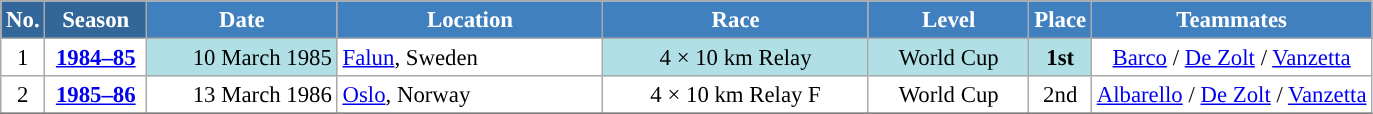<table class="wikitable sortable" style="font-size:95%; text-align:center; border:grey solid 1px; border-collapse:collapse; background:#ffffff;">
<tr style="background:#efefef;">
<th style="background-color:#369; color:white;">No.</th>
<th style="background-color:#369; color:white;">Season</th>
<th style="background-color:#4180be; color:white; width:120px;">Date</th>
<th style="background-color:#4180be; color:white; width:170px;">Location</th>
<th style="background-color:#4180be; color:white; width:170px;">Race</th>
<th style="background-color:#4180be; color:white; width:100px;">Level</th>
<th style="background-color:#4180be; color:white;">Place</th>
<th style="background-color:#4180be; color:white;">Teammates</th>
</tr>
<tr>
<td align=center>1</td>
<td rowspan=1 align=center><strong><a href='#'>1984–85</a></strong></td>
<td bgcolor="#BOEOE6" align=right>10 March 1985</td>
<td align=left> <a href='#'>Falun</a>, Sweden</td>
<td bgcolor="#BOEOE6">4 × 10 km Relay</td>
<td bgcolor="#BOEOE6">World Cup</td>
<td bgcolor="#BOEOE6"><strong>1st</strong></td>
<td><a href='#'>Barco</a> / <a href='#'>De Zolt</a> / <a href='#'>Vanzetta</a></td>
</tr>
<tr>
<td align=center>2</td>
<td rowspan=1 align=center><strong> <a href='#'>1985–86</a> </strong></td>
<td align=right>13 March 1986</td>
<td align=left> <a href='#'>Oslo</a>, Norway</td>
<td>4 × 10 km Relay F</td>
<td>World Cup</td>
<td>2nd</td>
<td><a href='#'>Albarello</a> / <a href='#'>De Zolt</a> / <a href='#'>Vanzetta</a></td>
</tr>
<tr>
</tr>
</table>
